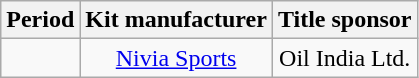<table class="wikitable" style="text-align:center;margin-left:1em;float:center">
<tr>
<th>Period</th>
<th>Kit manufacturer</th>
<th>Title sponsor</th>
</tr>
<tr>
<td></td>
<td><a href='#'>Nivia Sports</a></td>
<td>Oil India Ltd.</td>
</tr>
</table>
